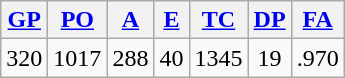<table class="wikitable">
<tr>
<th><a href='#'>GP</a></th>
<th><a href='#'>PO</a></th>
<th><a href='#'>A</a></th>
<th><a href='#'>E</a></th>
<th><a href='#'>TC</a></th>
<th><a href='#'>DP</a></th>
<th><a href='#'>FA</a></th>
</tr>
<tr align=center>
<td>320</td>
<td>1017</td>
<td>288</td>
<td>40</td>
<td>1345</td>
<td>19</td>
<td>.970</td>
</tr>
</table>
